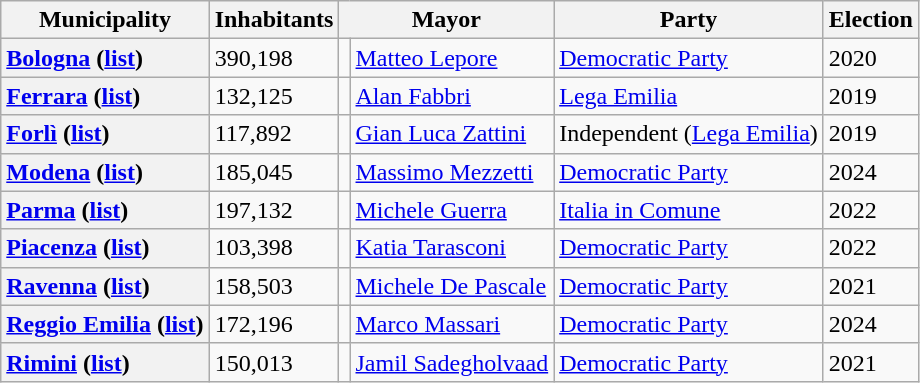<table class="wikitable" border="1">
<tr>
<th scope="col">Municipality</th>
<th colspan=1>Inhabitants</th>
<th colspan=2>Mayor</th>
<th colspan=1>Party</th>
<th colspan=1>Election</th>
</tr>
<tr>
<th scope="row" style="text-align: left;"><a href='#'>Bologna</a> (<a href='#'>list</a>)</th>
<td>390,198</td>
<td></td>
<td><a href='#'>Matteo Lepore</a></td>
<td><a href='#'>Democratic Party</a></td>
<td>2020</td>
</tr>
<tr>
<th scope="row" style="text-align: left;"><a href='#'>Ferrara</a> (<a href='#'>list</a>)</th>
<td>132,125</td>
<td></td>
<td><a href='#'>Alan Fabbri</a></td>
<td><a href='#'>Lega Emilia</a></td>
<td>2019</td>
</tr>
<tr>
<th scope="row" style="text-align: left;"><a href='#'>Forlì</a> (<a href='#'>list</a>)</th>
<td>117,892</td>
<td></td>
<td><a href='#'>Gian Luca Zattini</a></td>
<td>Independent (<a href='#'>Lega Emilia</a>)</td>
<td>2019</td>
</tr>
<tr>
<th scope="row" style="text-align: left;"><a href='#'>Modena</a> (<a href='#'>list</a>)</th>
<td>185,045</td>
<td></td>
<td><a href='#'>Massimo Mezzetti</a></td>
<td><a href='#'>Democratic Party</a></td>
<td>2024</td>
</tr>
<tr>
<th scope="row" style="text-align: left;"><a href='#'>Parma</a> (<a href='#'>list</a>)</th>
<td>197,132</td>
<td></td>
<td><a href='#'>Michele Guerra</a></td>
<td><a href='#'>Italia in Comune</a></td>
<td>2022</td>
</tr>
<tr>
<th scope="row" style="text-align: left;"><a href='#'>Piacenza</a> (<a href='#'>list</a>)</th>
<td>103,398</td>
<td></td>
<td><a href='#'>Katia Tarasconi</a></td>
<td><a href='#'>Democratic Party</a></td>
<td>2022</td>
</tr>
<tr>
<th scope="row" style="text-align: left;"><a href='#'>Ravenna</a> (<a href='#'>list</a>)</th>
<td>158,503</td>
<td></td>
<td><a href='#'>Michele De Pascale</a></td>
<td><a href='#'>Democratic Party</a></td>
<td>2021</td>
</tr>
<tr>
<th scope="row" style="text-align: left;"><a href='#'>Reggio Emilia</a> (<a href='#'>list</a>)</th>
<td>172,196</td>
<td></td>
<td><a href='#'>Marco Massari</a></td>
<td><a href='#'>Democratic Party</a></td>
<td>2024</td>
</tr>
<tr>
<th scope="row" style="text-align: left;"><a href='#'>Rimini</a> (<a href='#'>list</a>)</th>
<td>150,013</td>
<td></td>
<td><a href='#'>Jamil Sadegholvaad</a></td>
<td><a href='#'>Democratic Party</a></td>
<td>2021</td>
</tr>
</table>
